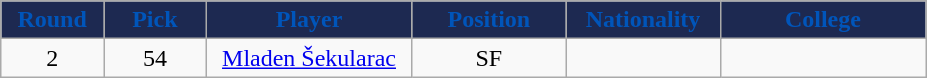<table class="wikitable sortable sortable">
<tr>
<th style="background:#1D2951; color:#0055BA; width:10%;">Round</th>
<th style="background:#1D2951; color:#0055BA; width:10%;">Pick</th>
<th style="background:#1D2951; color:#0055BA; width:20%;">Player</th>
<th style="background:#1D2951; color:#0055BA; width:15%;">Position</th>
<th style="background:#1D2951; color:#0055BA; width:15%;">Nationality</th>
<th style="background:#1D2951; color:#0055BA; width:20%;">College</th>
</tr>
<tr style="text-align: center">
<td>2</td>
<td>54</td>
<td><a href='#'>Mladen Šekularac</a></td>
<td>SF</td>
<td></td>
<td></td>
</tr>
</table>
